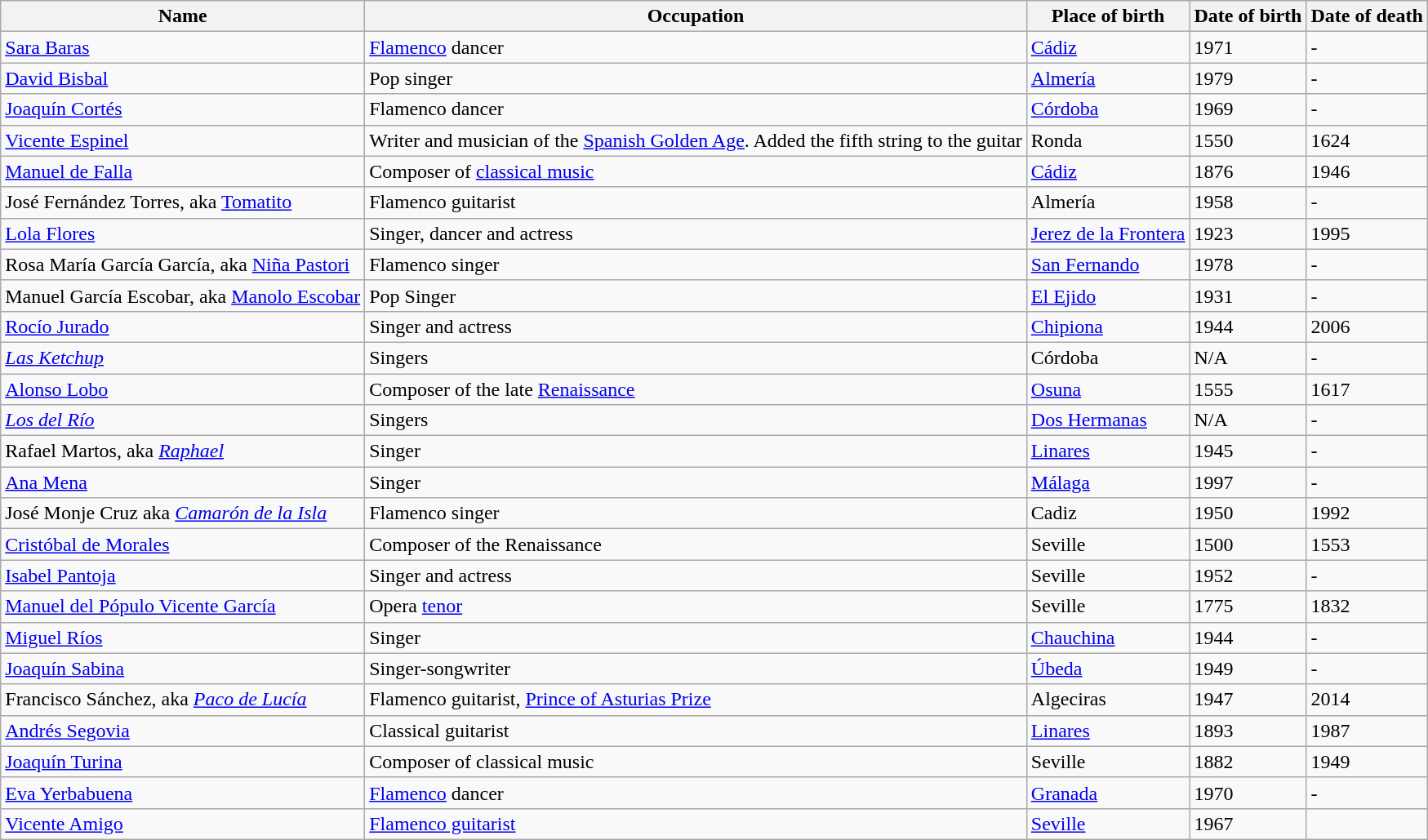<table class="wikitable">
<tr>
<th align=center>Name</th>
<th align=center>Occupation</th>
<th align=center nowrap>Place of birth</th>
<th align=center nowrap>Date of birth</th>
<th align=center nowrap>Date of death</th>
</tr>
<tr>
<td><a href='#'>Sara Baras</a></td>
<td><a href='#'>Flamenco</a> dancer</td>
<td><a href='#'>Cádiz</a></td>
<td>1971</td>
<td>-</td>
</tr>
<tr>
<td><a href='#'>David Bisbal</a></td>
<td>Pop singer</td>
<td><a href='#'>Almería</a></td>
<td>1979</td>
<td>-</td>
</tr>
<tr>
<td><a href='#'>Joaquín Cortés</a></td>
<td>Flamenco dancer</td>
<td><a href='#'>Córdoba</a></td>
<td>1969</td>
<td>-</td>
</tr>
<tr>
<td><a href='#'>Vicente Espinel</a></td>
<td>Writer and musician of the <a href='#'>Spanish Golden Age</a>. Added the fifth string to the guitar</td>
<td>Ronda</td>
<td>1550</td>
<td>1624</td>
</tr>
<tr>
<td><a href='#'>Manuel de Falla</a></td>
<td>Composer of <a href='#'>classical music</a></td>
<td><a href='#'>Cádiz</a></td>
<td>1876</td>
<td>1946</td>
</tr>
<tr>
<td>José Fernández Torres, aka <a href='#'>Tomatito</a></td>
<td>Flamenco guitarist</td>
<td>Almería</td>
<td>1958</td>
<td>-</td>
</tr>
<tr>
<td><a href='#'>Lola Flores</a></td>
<td>Singer, dancer and actress</td>
<td><a href='#'>Jerez de la Frontera</a></td>
<td>1923</td>
<td>1995</td>
</tr>
<tr>
<td>Rosa María García García, aka <a href='#'>Niña Pastori</a></td>
<td>Flamenco singer</td>
<td><a href='#'>San Fernando</a></td>
<td>1978</td>
<td>-</td>
</tr>
<tr>
<td>Manuel García Escobar, aka <a href='#'>Manolo Escobar</a></td>
<td>Pop Singer</td>
<td><a href='#'>El Ejido</a></td>
<td>1931</td>
<td>-</td>
</tr>
<tr>
<td><a href='#'>Rocío Jurado</a></td>
<td>Singer and actress</td>
<td><a href='#'>Chipiona</a></td>
<td>1944</td>
<td>2006</td>
</tr>
<tr>
<td><em><a href='#'>Las Ketchup</a></em></td>
<td>Singers</td>
<td>Córdoba</td>
<td>N/A</td>
<td>-</td>
</tr>
<tr>
<td><a href='#'>Alonso Lobo</a></td>
<td>Composer of the late <a href='#'>Renaissance</a></td>
<td><a href='#'>Osuna</a></td>
<td>1555</td>
<td>1617</td>
</tr>
<tr>
<td><em><a href='#'>Los del Río</a></em></td>
<td>Singers</td>
<td><a href='#'>Dos Hermanas</a></td>
<td>N/A</td>
<td>-</td>
</tr>
<tr>
<td>Rafael Martos, aka <a href='#'><em>Raphael</em></a></td>
<td>Singer</td>
<td><a href='#'>Linares</a></td>
<td>1945</td>
<td>-</td>
</tr>
<tr>
<td><a href='#'>Ana Mena</a></td>
<td>Singer</td>
<td><a href='#'>Málaga</a></td>
<td>1997</td>
<td>-</td>
</tr>
<tr>
<td>José Monje Cruz aka <em><a href='#'>Camarón de la Isla</a></em></td>
<td>Flamenco singer</td>
<td>Cadiz</td>
<td>1950</td>
<td>1992</td>
</tr>
<tr>
<td><a href='#'>Cristóbal de Morales</a></td>
<td>Composer of the Renaissance</td>
<td>Seville</td>
<td>1500</td>
<td>1553</td>
</tr>
<tr>
<td><a href='#'>Isabel Pantoja</a></td>
<td>Singer and actress</td>
<td>Seville</td>
<td>1952</td>
<td>-</td>
</tr>
<tr>
<td><a href='#'>Manuel del Pópulo Vicente García</a></td>
<td>Opera <a href='#'>tenor</a></td>
<td>Seville</td>
<td>1775</td>
<td>1832</td>
</tr>
<tr>
<td><a href='#'>Miguel Ríos</a></td>
<td>Singer</td>
<td><a href='#'>Chauchina</a></td>
<td>1944</td>
<td>-</td>
</tr>
<tr>
<td><a href='#'>Joaquín Sabina</a></td>
<td>Singer-songwriter</td>
<td><a href='#'>Úbeda</a></td>
<td>1949</td>
<td>-</td>
</tr>
<tr>
<td>Francisco Sánchez, aka <em><a href='#'>Paco de Lucía</a></em></td>
<td>Flamenco guitarist, <a href='#'>Prince of Asturias Prize</a></td>
<td>Algeciras</td>
<td>1947</td>
<td>2014</td>
</tr>
<tr>
<td><a href='#'>Andrés Segovia</a></td>
<td>Classical guitarist</td>
<td><a href='#'>Linares</a></td>
<td>1893</td>
<td>1987</td>
</tr>
<tr>
<td><a href='#'>Joaquín Turina</a></td>
<td>Composer of classical music</td>
<td>Seville</td>
<td>1882</td>
<td>1949</td>
</tr>
<tr>
<td><a href='#'>Eva Yerbabuena</a></td>
<td><a href='#'>Flamenco</a> dancer</td>
<td><a href='#'>Granada</a></td>
<td>1970</td>
<td>-</td>
</tr>
<tr>
<td><a href='#'>Vicente Amigo</a></td>
<td><a href='#'>Flamenco guitarist</a></td>
<td><a href='#'>Seville</a></td>
<td>1967</td>
<td></td>
</tr>
</table>
